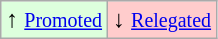<table class="wikitable" align="center">
<tr>
<td style="background:#ddffdd">↑ <small><a href='#'>Promoted</a></small></td>
<td style="background:#ffcccc">↓ <small><a href='#'>Relegated</a></small></td>
</tr>
</table>
